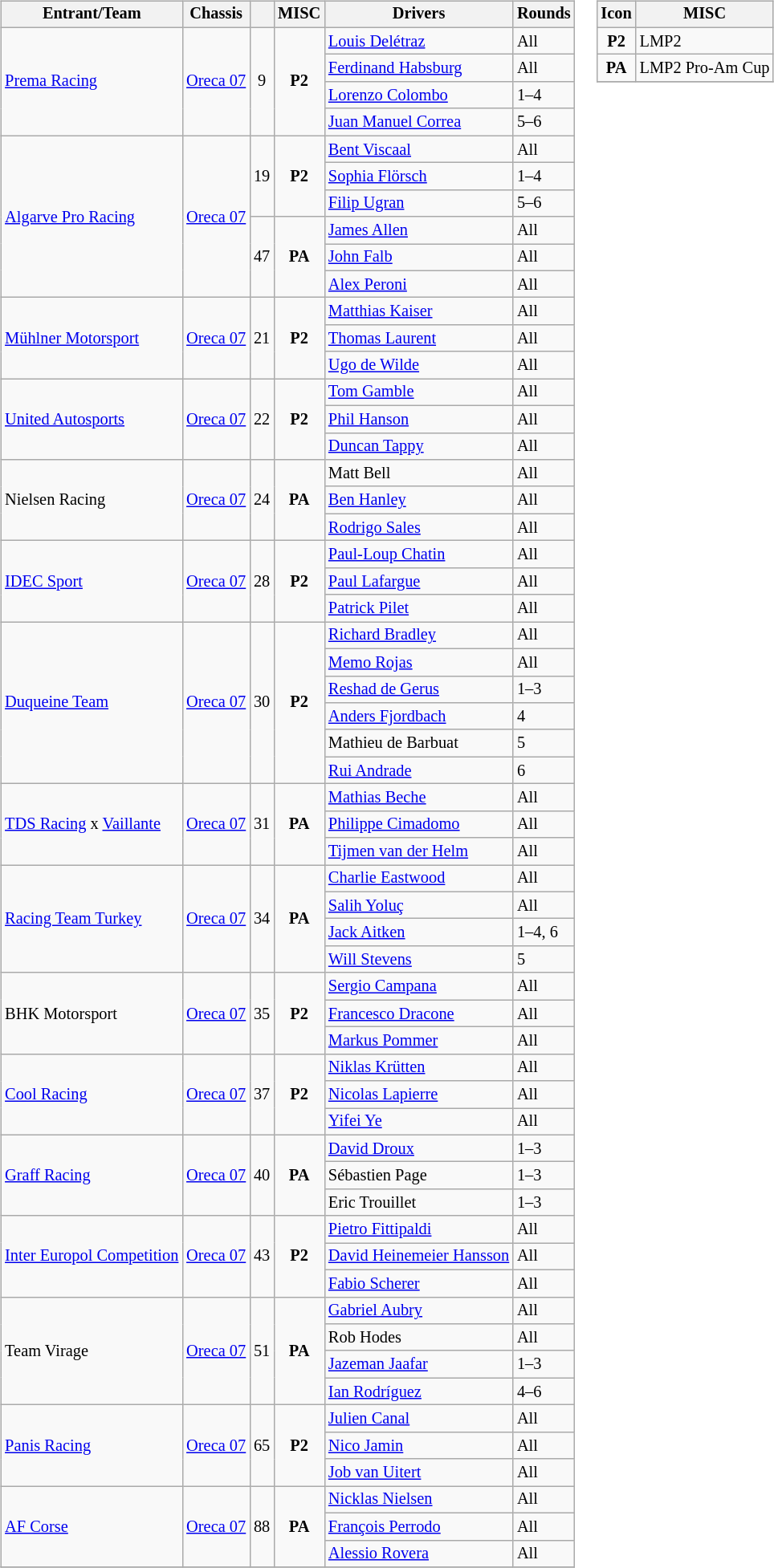<table>
<tr>
<td><br><table class="wikitable" style="font-size: 85%;">
<tr>
<th>Entrant/Team</th>
<th>Chassis</th>
<th></th>
<th>MISC</th>
<th>Drivers</th>
<th>Rounds</th>
</tr>
<tr>
<td rowspan="4"> <a href='#'>Prema Racing</a></td>
<td rowspan="4"><a href='#'>Oreca 07</a></td>
<td rowspan="4" align="center">9</td>
<td rowspan="4" align="center"><strong><span>P2</span></strong></td>
<td> <a href='#'>Louis Delétraz</a></td>
<td>All</td>
</tr>
<tr>
<td> <a href='#'>Ferdinand Habsburg</a></td>
<td>All</td>
</tr>
<tr>
<td> <a href='#'>Lorenzo Colombo</a></td>
<td>1–4</td>
</tr>
<tr>
<td> <a href='#'>Juan Manuel Correa</a></td>
<td>5–6</td>
</tr>
<tr>
<td rowspan="6"> <a href='#'>Algarve Pro Racing</a></td>
<td rowspan="6"><a href='#'>Oreca 07</a></td>
<td rowspan="3" align="center">19</td>
<td rowspan="3" align="center"><strong><span>P2</span></strong></td>
<td> <a href='#'>Bent Viscaal</a></td>
<td>All</td>
</tr>
<tr>
<td> <a href='#'>Sophia Flörsch</a></td>
<td>1–4</td>
</tr>
<tr>
<td> <a href='#'>Filip Ugran</a></td>
<td>5–6</td>
</tr>
<tr>
<td rowspan="3" align="center">47</td>
<td rowspan="3" align="center"><strong><span>PA</span></strong></td>
<td> <a href='#'>James Allen</a></td>
<td>All</td>
</tr>
<tr>
<td> <a href='#'>John Falb</a></td>
<td>All</td>
</tr>
<tr>
<td> <a href='#'>Alex Peroni</a></td>
<td>All</td>
</tr>
<tr>
<td rowspan="3"> <a href='#'>Mühlner Motorsport</a></td>
<td rowspan="3"><a href='#'>Oreca 07</a></td>
<td rowspan="3" align="center">21</td>
<td rowspan="3" align="center"><strong><span>P2</span></strong></td>
<td> <a href='#'>Matthias Kaiser</a></td>
<td>All</td>
</tr>
<tr>
<td> <a href='#'>Thomas Laurent</a></td>
<td>All</td>
</tr>
<tr>
<td> <a href='#'>Ugo de Wilde</a></td>
<td>All</td>
</tr>
<tr>
<td rowspan="3"> <a href='#'>United Autosports</a></td>
<td rowspan="3"><a href='#'>Oreca 07</a></td>
<td rowspan="3" align="center">22</td>
<td rowspan="3" align="center"><strong><span>P2</span></strong></td>
<td> <a href='#'>Tom Gamble</a></td>
<td>All</td>
</tr>
<tr>
<td> <a href='#'>Phil Hanson</a></td>
<td>All</td>
</tr>
<tr>
<td> <a href='#'>Duncan Tappy</a></td>
<td>All</td>
</tr>
<tr>
<td rowspan="3"> Nielsen Racing</td>
<td rowspan="3"><a href='#'>Oreca 07</a></td>
<td rowspan="3" align="center">24</td>
<td rowspan="3" align="center"><strong><span>PA</span></strong></td>
<td> Matt Bell</td>
<td>All</td>
</tr>
<tr>
<td> <a href='#'>Ben Hanley</a></td>
<td>All</td>
</tr>
<tr>
<td> <a href='#'>Rodrigo Sales</a></td>
<td>All</td>
</tr>
<tr>
<td rowspan="3"> <a href='#'>IDEC Sport</a></td>
<td rowspan="3"><a href='#'>Oreca 07</a></td>
<td rowspan="3" align="center">28</td>
<td rowspan="3" align="center"><strong><span>P2</span></strong></td>
<td> <a href='#'>Paul-Loup Chatin</a></td>
<td>All</td>
</tr>
<tr>
<td> <a href='#'>Paul Lafargue</a></td>
<td>All</td>
</tr>
<tr>
<td> <a href='#'>Patrick Pilet</a></td>
<td>All</td>
</tr>
<tr>
<td rowspan="6"> <a href='#'>Duqueine Team</a></td>
<td rowspan="6"><a href='#'>Oreca 07</a></td>
<td rowspan="6" align="center">30</td>
<td rowspan="6" align="center"><strong><span>P2</span></strong></td>
<td> <a href='#'>Richard Bradley</a></td>
<td>All</td>
</tr>
<tr>
<td> <a href='#'>Memo Rojas</a></td>
<td>All</td>
</tr>
<tr>
<td> <a href='#'>Reshad de Gerus</a></td>
<td>1–3</td>
</tr>
<tr>
<td> <a href='#'>Anders Fjordbach</a></td>
<td>4</td>
</tr>
<tr>
<td> Mathieu de Barbuat</td>
<td>5</td>
</tr>
<tr>
<td> <a href='#'>Rui Andrade</a></td>
<td>6</td>
</tr>
<tr>
<td rowspan="3"> <a href='#'>TDS Racing</a> x <a href='#'>Vaillante</a></td>
<td rowspan="3"><a href='#'>Oreca 07</a></td>
<td rowspan="3" align="center">31</td>
<td rowspan="3" align="center"><strong><span>PA</span></strong></td>
<td> <a href='#'>Mathias Beche</a></td>
<td>All</td>
</tr>
<tr>
<td> <a href='#'>Philippe Cimadomo</a></td>
<td>All</td>
</tr>
<tr>
<td> <a href='#'>Tijmen van der Helm</a></td>
<td>All</td>
</tr>
<tr>
<td rowspan="4"> <a href='#'>Racing Team Turkey</a></td>
<td rowspan="4"><a href='#'>Oreca 07</a></td>
<td rowspan="4" align="center">34</td>
<td rowspan="4" align="center"><strong><span>PA</span></strong></td>
<td> <a href='#'>Charlie Eastwood</a></td>
<td>All</td>
</tr>
<tr>
<td> <a href='#'>Salih Yoluç</a></td>
<td>All</td>
</tr>
<tr>
<td> <a href='#'>Jack Aitken</a></td>
<td>1–4, 6</td>
</tr>
<tr>
<td> <a href='#'>Will Stevens</a></td>
<td>5</td>
</tr>
<tr>
<td rowspan="3"> BHK Motorsport</td>
<td rowspan="3"><a href='#'>Oreca 07</a></td>
<td rowspan="3" align="center">35</td>
<td rowspan="3" align="center"><strong><span>P2</span></strong></td>
<td> <a href='#'>Sergio Campana</a></td>
<td>All</td>
</tr>
<tr>
<td> <a href='#'>Francesco Dracone</a></td>
<td>All</td>
</tr>
<tr>
<td> <a href='#'>Markus Pommer</a></td>
<td>All</td>
</tr>
<tr>
<td rowspan="3"> <a href='#'>Cool Racing</a></td>
<td rowspan="3"><a href='#'>Oreca 07</a></td>
<td rowspan="3" align="center">37</td>
<td rowspan="3" align="center"><strong><span>P2</span></strong></td>
<td> <a href='#'>Niklas Krütten</a></td>
<td>All</td>
</tr>
<tr>
<td> <a href='#'>Nicolas Lapierre</a></td>
<td>All</td>
</tr>
<tr>
<td> <a href='#'>Yifei Ye</a></td>
<td>All</td>
</tr>
<tr>
<td rowspan="3"> <a href='#'>Graff Racing</a></td>
<td rowspan="3"><a href='#'>Oreca 07</a></td>
<td rowspan="3" align="center">40</td>
<td rowspan="3" align="center"><strong><span>PA</span></strong></td>
<td> <a href='#'>David Droux</a></td>
<td>1–3</td>
</tr>
<tr>
<td> Sébastien Page</td>
<td>1–3</td>
</tr>
<tr>
<td> Eric Trouillet</td>
<td>1–3</td>
</tr>
<tr>
<td rowspan="3"> <a href='#'>Inter Europol Competition</a></td>
<td rowspan="3"><a href='#'>Oreca 07</a></td>
<td rowspan="3" align="center">43</td>
<td rowspan="3" align="center"><strong><span>P2</span></strong></td>
<td> <a href='#'>Pietro Fittipaldi</a></td>
<td>All</td>
</tr>
<tr>
<td> <a href='#'>David Heinemeier Hansson</a></td>
<td>All</td>
</tr>
<tr>
<td> <a href='#'>Fabio Scherer</a></td>
<td>All</td>
</tr>
<tr>
<td rowspan="4"> Team Virage</td>
<td rowspan="4"><a href='#'>Oreca 07</a></td>
<td rowspan="4" align="center">51</td>
<td rowspan="4" align="center"><strong><span>PA</span></strong></td>
<td> <a href='#'>Gabriel Aubry</a></td>
<td>All</td>
</tr>
<tr>
<td> Rob Hodes</td>
<td>All</td>
</tr>
<tr>
<td> <a href='#'>Jazeman Jaafar</a></td>
<td>1–3</td>
</tr>
<tr>
<td> <a href='#'>Ian Rodríguez</a></td>
<td>4–6</td>
</tr>
<tr>
<td rowspan="3"> <a href='#'>Panis Racing</a></td>
<td rowspan="3"><a href='#'>Oreca 07</a></td>
<td rowspan="3" align="center">65</td>
<td rowspan="3" align="center"><strong><span>P2</span></strong></td>
<td> <a href='#'>Julien Canal</a></td>
<td>All</td>
</tr>
<tr>
<td> <a href='#'>Nico Jamin</a></td>
<td>All</td>
</tr>
<tr>
<td> <a href='#'>Job van Uitert</a></td>
<td>All</td>
</tr>
<tr>
<td rowspan="3"> <a href='#'>AF Corse</a></td>
<td rowspan="3"><a href='#'>Oreca 07</a></td>
<td rowspan="3" align="center">88</td>
<td rowspan="3" align="center"><strong><span>PA</span></strong></td>
<td> <a href='#'>Nicklas Nielsen</a></td>
<td>All</td>
</tr>
<tr>
<td> <a href='#'>François Perrodo</a></td>
<td>All</td>
</tr>
<tr>
<td> <a href='#'>Alessio Rovera</a></td>
<td>All</td>
</tr>
<tr>
</tr>
</table>
</td>
<td valign="top"><br><table class="wikitable" style="font-size: 85%;">
<tr>
<th>Icon</th>
<th>MISC</th>
</tr>
<tr>
<td align=center><strong><span>P2</span></strong></td>
<td>LMP2</td>
</tr>
<tr>
<td align=center><strong><span>PA</span></strong></td>
<td>LMP2 Pro-Am Cup</td>
</tr>
<tr>
</tr>
</table>
</td>
</tr>
</table>
